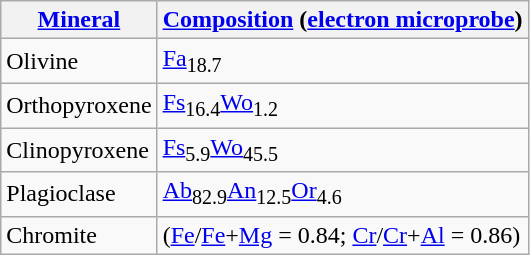<table class="wikitable">
<tr>
<th><a href='#'>Mineral</a></th>
<th><a href='#'>Composition</a> (<a href='#'>electron microprobe</a>)</th>
</tr>
<tr>
<td>Olivine</td>
<td><a href='#'>Fa</a><sub>18.7</sub></td>
</tr>
<tr>
<td>Orthopyroxene</td>
<td><a href='#'>Fs</a><sub>16.4</sub><a href='#'>Wo</a><sub>1.2</sub></td>
</tr>
<tr>
<td>Clinopyroxene</td>
<td><a href='#'>Fs</a><sub>5.9</sub><a href='#'>Wo</a><sub>45.5</sub></td>
</tr>
<tr>
<td>Plagioclase</td>
<td><a href='#'>Ab</a><sub>82.9</sub><a href='#'>An</a><sub>12.5</sub><a href='#'>Or</a><sub>4.6</sub></td>
</tr>
<tr>
<td>Chromite</td>
<td>(<a href='#'>Fe</a>/<a href='#'>Fe</a>+<a href='#'>Mg</a> = 0.84; <a href='#'>Cr</a>/<a href='#'>Cr</a>+<a href='#'>Al</a> = 0.86)</td>
</tr>
</table>
